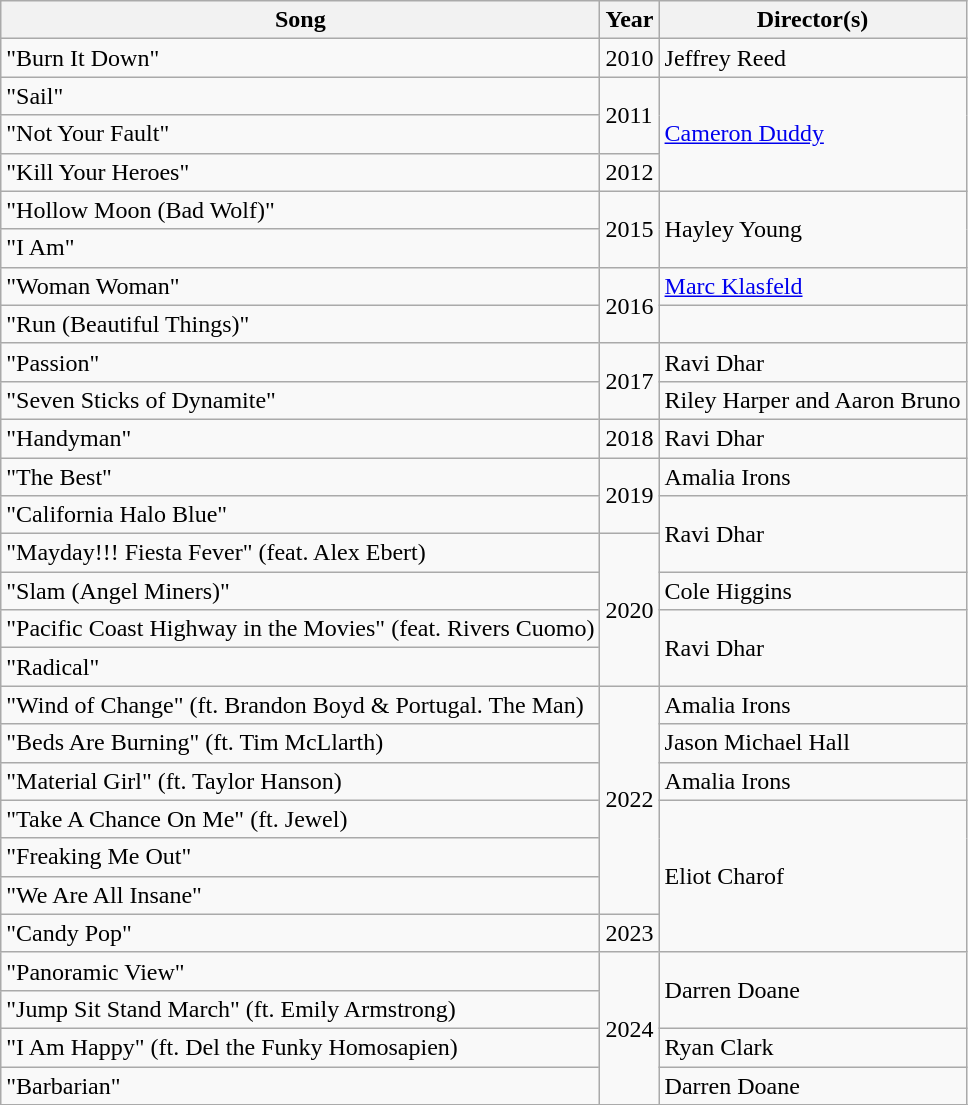<table class="wikitable">
<tr>
<th>Song</th>
<th>Year</th>
<th>Director(s)</th>
</tr>
<tr>
<td>"Burn It Down"</td>
<td>2010</td>
<td>Jeffrey Reed</td>
</tr>
<tr>
<td>"Sail"</td>
<td rowspan="2">2011</td>
<td rowspan="3"><a href='#'>Cameron Duddy</a></td>
</tr>
<tr>
<td>"Not Your Fault"</td>
</tr>
<tr>
<td>"Kill Your Heroes"</td>
<td>2012</td>
</tr>
<tr>
<td>"Hollow Moon (Bad Wolf)"</td>
<td rowspan="2">2015</td>
<td rowspan="2">Hayley Young</td>
</tr>
<tr>
<td>"I Am"</td>
</tr>
<tr>
<td>"Woman Woman"</td>
<td rowspan="2">2016</td>
<td><a href='#'>Marc Klasfeld</a></td>
</tr>
<tr>
<td>"Run (Beautiful Things)"</td>
<td></td>
</tr>
<tr>
<td>"Passion"</td>
<td rowspan="2">2017</td>
<td>Ravi Dhar</td>
</tr>
<tr>
<td>"Seven Sticks of Dynamite"</td>
<td>Riley Harper and Aaron Bruno</td>
</tr>
<tr>
<td>"Handyman"</td>
<td>2018</td>
<td>Ravi Dhar</td>
</tr>
<tr>
<td>"The Best"</td>
<td rowspan="2">2019</td>
<td>Amalia Irons</td>
</tr>
<tr>
<td>"California Halo Blue"</td>
<td rowspan="2">Ravi Dhar</td>
</tr>
<tr>
<td>"Mayday!!! Fiesta Fever" (feat. Alex Ebert)</td>
<td rowspan="4">2020</td>
</tr>
<tr>
<td>"Slam (Angel Miners)"</td>
<td>Cole Higgins</td>
</tr>
<tr>
<td>"Pacific Coast Highway in the Movies" (feat. Rivers Cuomo)</td>
<td rowspan="2">Ravi Dhar</td>
</tr>
<tr>
<td>"Radical"</td>
</tr>
<tr>
<td>"Wind of Change" (ft. Brandon Boyd & Portugal. The Man)</td>
<td rowspan="6">2022</td>
<td>Amalia Irons</td>
</tr>
<tr>
<td>"Beds Are Burning" (ft. Tim McLlarth)</td>
<td>Jason Michael Hall</td>
</tr>
<tr>
<td>"Material Girl" (ft. Taylor Hanson)</td>
<td>Amalia Irons</td>
</tr>
<tr>
<td>"Take A Chance On Me" (ft. Jewel)</td>
<td rowspan="4">Eliot Charof</td>
</tr>
<tr>
<td>"Freaking Me Out"</td>
</tr>
<tr>
<td>"We Are All Insane"</td>
</tr>
<tr>
<td>"Candy Pop"</td>
<td>2023</td>
</tr>
<tr>
<td>"Panoramic View"</td>
<td rowspan="4">2024</td>
<td rowspan="2">Darren Doane</td>
</tr>
<tr>
<td>"Jump Sit Stand March" (ft. Emily Armstrong)</td>
</tr>
<tr>
<td>"I Am Happy" (ft. Del the Funky Homosapien)</td>
<td>Ryan Clark</td>
</tr>
<tr>
<td>"Barbarian"</td>
<td>Darren Doane</td>
</tr>
<tr>
</tr>
</table>
